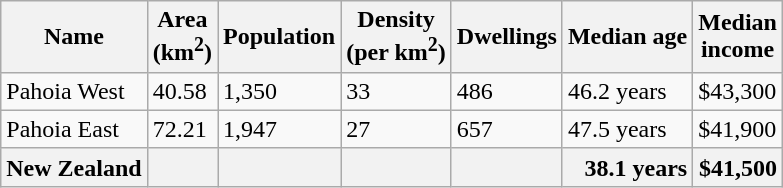<table class="wikitable defaultright col1left">
<tr>
<th>Name</th>
<th>Area<br>(km<sup>2</sup>)</th>
<th>Population</th>
<th>Density<br>(per km<sup>2</sup>)</th>
<th>Dwellings</th>
<th>Median age</th>
<th>Median<br>income</th>
</tr>
<tr>
<td>Pahoia West</td>
<td>40.58</td>
<td>1,350</td>
<td>33</td>
<td>486</td>
<td>46.2 years</td>
<td>$43,300</td>
</tr>
<tr>
<td>Pahoia East</td>
<td>72.21</td>
<td>1,947</td>
<td>27</td>
<td>657</td>
<td>47.5 years</td>
<td>$41,900</td>
</tr>
<tr>
<th>New Zealand</th>
<th></th>
<th></th>
<th></th>
<th></th>
<th style="text-align:right;">38.1 years</th>
<th style="text-align:right;">$41,500</th>
</tr>
</table>
